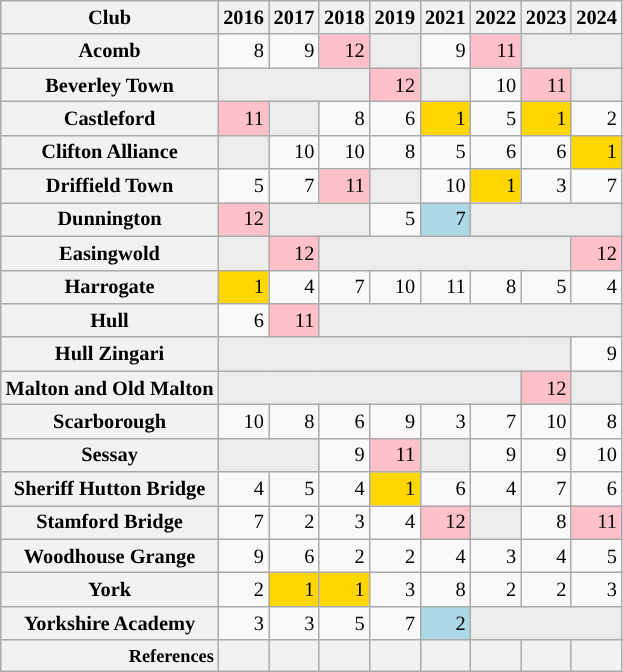<table class="wikitable plainrowheaders" style="font-size:85%; text-align: right;">
<tr>
<th scope="col">Club</th>
<th scope="col">2016</th>
<th scope="col">2017</th>
<th scope="col">2018</th>
<th scope="col">2019</th>
<th scope="col">2021</th>
<th scope="col">2022</th>
<th scope="col">2023</th>
<th scope="col">2024</th>
</tr>
<tr>
<th scope="row">Acomb</th>
<td>8</td>
<td>9</td>
<td bgcolor="pink">12</td>
<td bgcolor="#ececec"></td>
<td>9</td>
<td bgcolor="pink">11</td>
<td bgcolor="#ececec" colspan="2"></td>
</tr>
<tr>
<th scope="row">Beverley Town</th>
<td bgcolor="#ececec" colspan="3"></td>
<td bgcolor="pink">12</td>
<td bgcolor="#ececec" colspan="1"></td>
<td>10</td>
<td bgcolor="pink">11</td>
<td bgcolor="#ececec" colspan="1"></td>
</tr>
<tr>
<th scope="row">Castleford</th>
<td bgcolor="pink">11</td>
<td bgcolor="#ececec"></td>
<td>8</td>
<td>6</td>
<td bgcolor="gold">1</td>
<td>5</td>
<td bgcolor="gold">1</td>
<td>2</td>
</tr>
<tr>
<th scope="row">Clifton Alliance</th>
<td bgcolor="#ececec"></td>
<td>10</td>
<td>10</td>
<td>8</td>
<td>5</td>
<td>6</td>
<td>6</td>
<td bgcolor="gold">1</td>
</tr>
<tr>
<th scope="row">Driffield Town</th>
<td>5</td>
<td>7</td>
<td bgcolor="pink">11</td>
<td bgcolor="#ececec"></td>
<td>10</td>
<td bgcolor="gold">1</td>
<td>3</td>
<td>7</td>
</tr>
<tr>
<th scope="row">Dunnington</th>
<td bgcolor="pink">12</td>
<td bgcolor="#ececec" colspan="2"></td>
<td>5</td>
<td bgcolor="lightblue">7</td>
<td bgcolor="#ececec" colspan="3"></td>
</tr>
<tr>
<th scope="row">Easingwold</th>
<td bgcolor="#ececec"></td>
<td bgcolor="pink">12</td>
<td bgcolor="#ececec" colspan="5"></td>
<td bgcolor="pink">12</td>
</tr>
<tr>
<th scope="row">Harrogate</th>
<td bgcolor="gold">1</td>
<td>4</td>
<td>7</td>
<td>10</td>
<td>11</td>
<td>8</td>
<td>5</td>
<td>4</td>
</tr>
<tr>
<th scope="row">Hull</th>
<td>6</td>
<td bgcolor="pink">11</td>
<td bgcolor="#ececec" colspan="6"></td>
</tr>
<tr>
<th scope="row">Hull Zingari</th>
<td colspan="7" bgcolor="#ececec"></td>
<td>9</td>
</tr>
<tr>
<th scope="row">Malton and Old Malton</th>
<td bgcolor="#ececec" colspan="6"></td>
<td bgcolor="pink">12</td>
<td bgcolor="#ececec" colspan="1"></td>
</tr>
<tr>
<th scope="row">Scarborough</th>
<td>10</td>
<td>8</td>
<td>6</td>
<td>9</td>
<td>3</td>
<td>7</td>
<td>10</td>
<td>8</td>
</tr>
<tr>
<th scope="row">Sessay</th>
<td bgcolor="#ececec" colspan="2"></td>
<td>9</td>
<td bgcolor="pink">11</td>
<td bgcolor="#ececec" colspan="1"></td>
<td>9</td>
<td>9</td>
<td>10</td>
</tr>
<tr>
<th scope="row">Sheriff Hutton Bridge</th>
<td>4</td>
<td>5</td>
<td>4</td>
<td bgcolor="gold">1</td>
<td>6</td>
<td>4</td>
<td>7</td>
<td>6</td>
</tr>
<tr>
<th scope="row">Stamford Bridge</th>
<td>7</td>
<td>2</td>
<td>3</td>
<td>4</td>
<td bgcolor="pink">12</td>
<td bgcolor="#ececec" colspan="1"></td>
<td>8</td>
<td bgcolor="pink">11</td>
</tr>
<tr>
<th scope="row">Woodhouse Grange</th>
<td>9</td>
<td>6</td>
<td>2</td>
<td>2</td>
<td>4</td>
<td>3</td>
<td>4</td>
<td>5</td>
</tr>
<tr>
<th scope="row">York</th>
<td>2</td>
<td bgcolor="gold">1</td>
<td bgcolor="gold">1</td>
<td>3</td>
<td>8</td>
<td>2</td>
<td>2</td>
<td>3</td>
</tr>
<tr>
<th scope="row">Yorkshire Academy</th>
<td>3</td>
<td>3</td>
<td>5</td>
<td>7</td>
<td bgcolor="lightblue">2</td>
<td bgcolor="#ececec" colspan="3"></td>
</tr>
<tr style="font-size:90%; text-align:center">
<th scope="row" style="text-align: right">References</th>
<th scope="col"></th>
<th scope="col"></th>
<th scope="col"></th>
<th scope="col"></th>
<th scope="col"></th>
<th scope="col"></th>
<th scope="col"></th>
<th scope="col"></th>
</tr>
</table>
